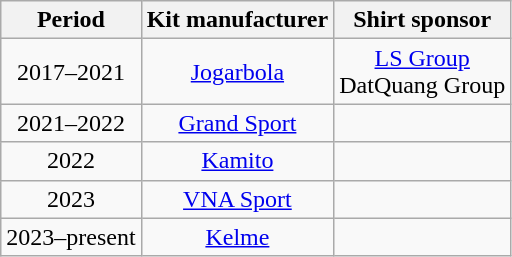<table class="wikitable" style="text-align: center">
<tr>
<th>Period</th>
<th>Kit manufacturer</th>
<th>Shirt sponsor</th>
</tr>
<tr>
<td>2017–2021</td>
<td> <a href='#'>Jogarbola</a></td>
<td><a href='#'>LS Group</a> <br> DatQuang Group</td>
</tr>
<tr>
<td>2021–2022</td>
<td> <a href='#'>Grand Sport</a></td>
<td></td>
</tr>
<tr>
<td>2022</td>
<td> <a href='#'>Kamito</a></td>
<td></td>
</tr>
<tr>
<td>2023</td>
<td> <a href='#'>VNA Sport</a></td>
<td></td>
</tr>
<tr>
<td>2023–present</td>
<td> <a href='#'>Kelme</a></td>
<td></td>
</tr>
</table>
